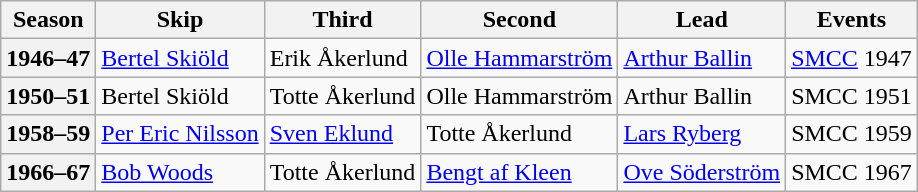<table class="wikitable">
<tr>
<th scope="col">Season</th>
<th scope="col">Skip</th>
<th scope="col">Third</th>
<th scope="col">Second</th>
<th scope="col">Lead</th>
<th scope="col">Events</th>
</tr>
<tr>
<th scope="row">1946–47</th>
<td><a href='#'>Bertel Skiöld</a></td>
<td>Erik Åkerlund</td>
<td><a href='#'>Olle Hammarström</a></td>
<td><a href='#'>Arthur Ballin</a></td>
<td><a href='#'>SMCC</a> 1947 </td>
</tr>
<tr>
<th scope="row">1950–51</th>
<td>Bertel Skiöld</td>
<td>Totte Åkerlund</td>
<td>Olle Hammarström</td>
<td>Arthur Ballin</td>
<td>SMCC 1951 </td>
</tr>
<tr>
<th scope="row">1958–59</th>
<td><a href='#'>Per Eric Nilsson</a></td>
<td><a href='#'>Sven Eklund</a></td>
<td>Totte Åkerlund</td>
<td><a href='#'>Lars Ryberg</a></td>
<td>SMCC 1959 </td>
</tr>
<tr>
<th scope="row">1966–67</th>
<td><a href='#'>Bob Woods</a></td>
<td>Totte Åkerlund</td>
<td><a href='#'>Bengt af Kleen</a></td>
<td><a href='#'>Ove Söderström</a></td>
<td>SMCC 1967 <br> </td>
</tr>
</table>
